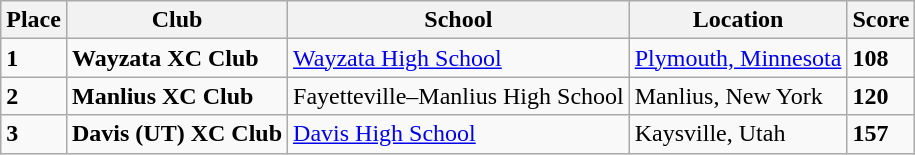<table class="wikitable">
<tr>
<th>Place</th>
<th>Club</th>
<th>School</th>
<th>Location</th>
<th>Score</th>
</tr>
<tr>
<td><strong>1</strong></td>
<td><strong> Wayzata XC Club </strong></td>
<td><a href='#'>Wayzata High School</a></td>
<td><a href='#'>Plymouth, Minnesota</a></td>
<td><strong>108 </strong></td>
</tr>
<tr>
<td><strong>2</strong></td>
<td><strong> Manlius XC Club </strong></td>
<td>Fayetteville–Manlius High School</td>
<td>Manlius, New York</td>
<td><strong> 120 </strong></td>
</tr>
<tr>
<td><strong>3</strong></td>
<td><strong> Davis (UT) XC Club </strong></td>
<td><a href='#'>Davis High School</a></td>
<td>Kaysville, Utah</td>
<td><strong> 157 </strong></td>
</tr>
</table>
